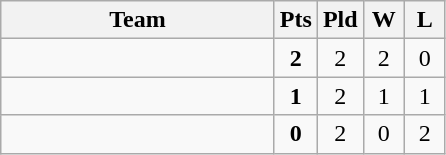<table class=wikitable style="text-align:center">
<tr>
<th width=175>Team</th>
<th width=20>Pts</th>
<th width=20>Pld</th>
<th width=20>W</th>
<th width=20>L</th>
</tr>
<tr>
<td style="text-align:left"></td>
<td><strong>2</strong></td>
<td>2</td>
<td>2</td>
<td>0</td>
</tr>
<tr>
<td style="text-align:left"></td>
<td><strong>1</strong></td>
<td>2</td>
<td>1</td>
<td>1</td>
</tr>
<tr>
<td style="text-align:left"></td>
<td><strong>0</strong></td>
<td>2</td>
<td>0</td>
<td>2</td>
</tr>
</table>
